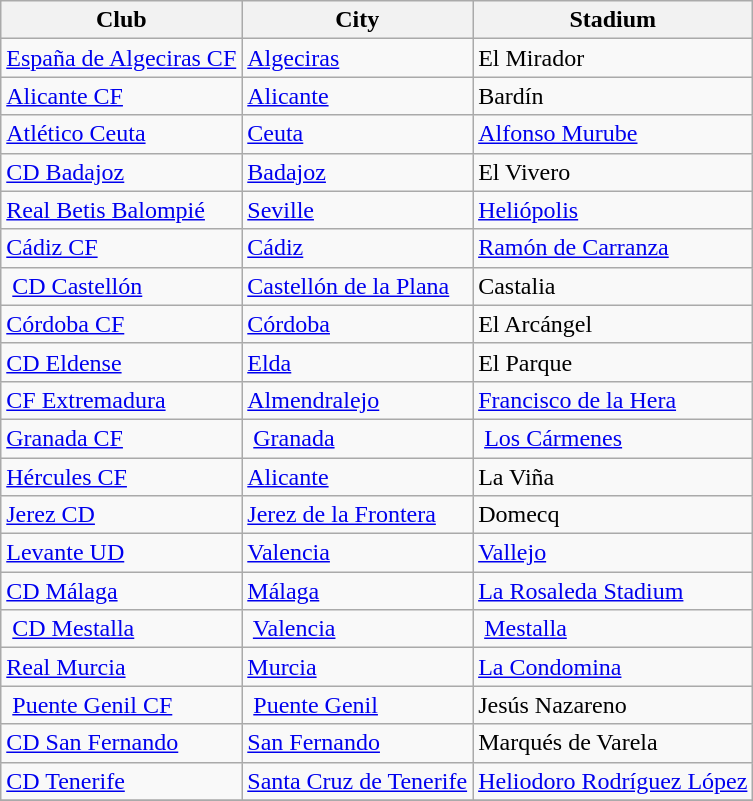<table class="wikitable sortable" style="text-align: left;">
<tr>
<th>Club</th>
<th>City</th>
<th>Stadium</th>
</tr>
<tr>
<td><a href='#'>España de Algeciras CF</a></td>
<td><a href='#'>Algeciras</a></td>
<td>El Mirador</td>
</tr>
<tr>
<td><a href='#'>Alicante CF</a></td>
<td><a href='#'>Alicante</a></td>
<td>Bardín</td>
</tr>
<tr>
<td><a href='#'>Atlético Ceuta</a></td>
<td><a href='#'>Ceuta</a></td>
<td><a href='#'>Alfonso Murube</a></td>
</tr>
<tr>
<td><a href='#'>CD Badajoz</a></td>
<td><a href='#'>Badajoz</a></td>
<td>El Vivero</td>
</tr>
<tr>
<td><a href='#'>Real Betis Balompié</a></td>
<td><a href='#'>Seville</a></td>
<td><a href='#'>Heliópolis</a></td>
</tr>
<tr>
<td><a href='#'>Cádiz CF</a></td>
<td><a href='#'>Cádiz</a></td>
<td><a href='#'>Ramón de Carranza</a></td>
</tr>
<tr>
<td> <a href='#'>CD Castellón</a></td>
<td><a href='#'>Castellón de la Plana</a></td>
<td>Castalia</td>
</tr>
<tr>
<td><a href='#'>Córdoba CF</a></td>
<td><a href='#'>Córdoba</a></td>
<td>El Arcángel</td>
</tr>
<tr>
<td><a href='#'>CD Eldense</a></td>
<td><a href='#'>Elda</a></td>
<td>El Parque</td>
</tr>
<tr>
<td><a href='#'>CF Extremadura</a></td>
<td><a href='#'>Almendralejo</a></td>
<td><a href='#'>Francisco de la Hera</a></td>
</tr>
<tr>
<td><a href='#'>Granada CF</a></td>
<td> <a href='#'>Granada</a></td>
<td> <a href='#'>Los Cármenes</a></td>
</tr>
<tr>
<td><a href='#'>Hércules CF</a></td>
<td><a href='#'>Alicante</a></td>
<td>La Viña</td>
</tr>
<tr>
<td><a href='#'>Jerez CD</a></td>
<td><a href='#'>Jerez de la Frontera</a></td>
<td>Domecq</td>
</tr>
<tr>
<td><a href='#'>Levante UD</a></td>
<td><a href='#'>Valencia</a></td>
<td><a href='#'>Vallejo</a></td>
</tr>
<tr>
<td><a href='#'>CD Málaga</a></td>
<td><a href='#'>Málaga</a></td>
<td><a href='#'>La Rosaleda Stadium</a></td>
</tr>
<tr>
<td> <a href='#'>CD Mestalla</a></td>
<td> <a href='#'>Valencia</a></td>
<td> <a href='#'>Mestalla</a></td>
</tr>
<tr>
<td><a href='#'>Real Murcia</a></td>
<td><a href='#'>Murcia</a></td>
<td><a href='#'>La Condomina</a></td>
</tr>
<tr>
<td> <a href='#'>Puente Genil CF</a></td>
<td> <a href='#'>Puente Genil</a></td>
<td>Jesús Nazareno</td>
</tr>
<tr>
<td><a href='#'>CD San Fernando</a></td>
<td><a href='#'>San Fernando</a></td>
<td>Marqués de Varela</td>
</tr>
<tr>
<td><a href='#'>CD Tenerife</a></td>
<td><a href='#'>Santa Cruz de Tenerife</a></td>
<td><a href='#'>Heliodoro Rodríguez López</a></td>
</tr>
<tr>
</tr>
</table>
